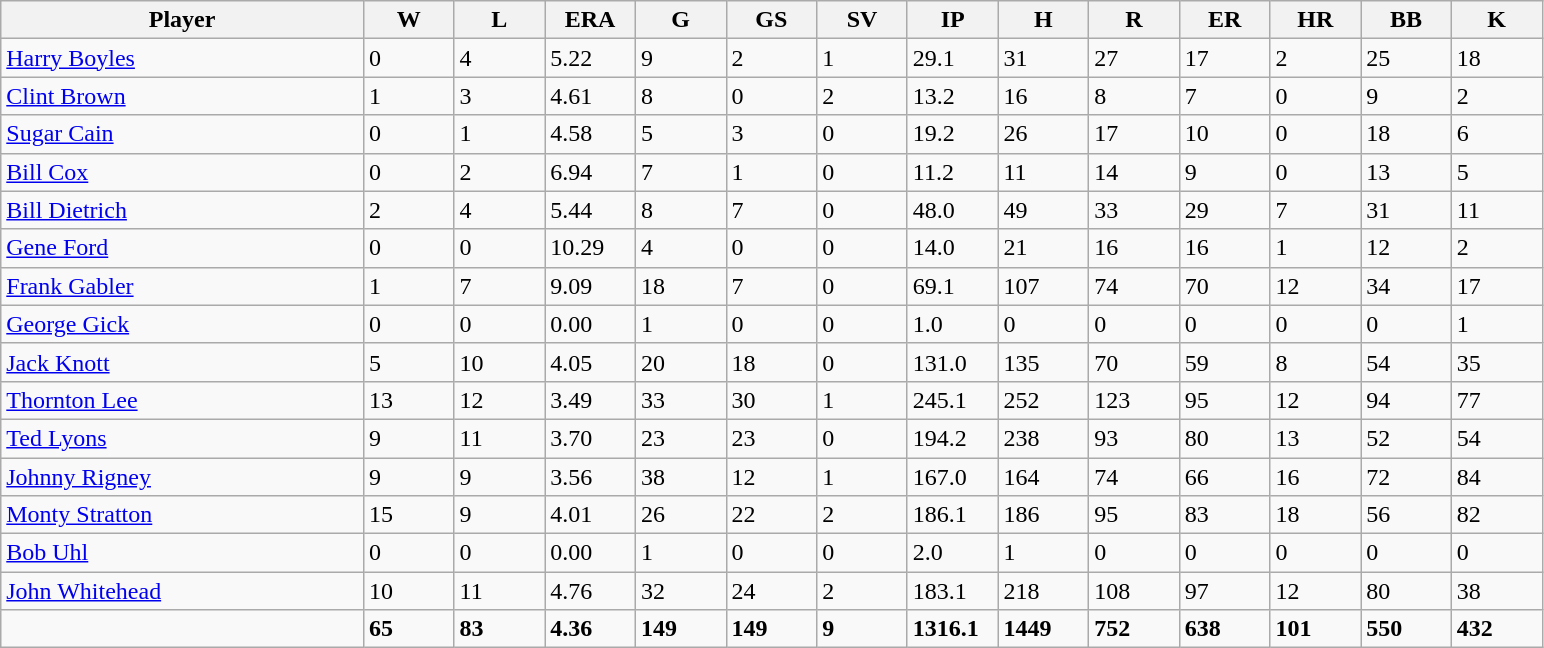<table class="wikitable sortable">
<tr>
<th width="20%">Player</th>
<th width="5%">W</th>
<th width="5%">L</th>
<th width="5%">ERA</th>
<th width="5%">G</th>
<th width="5%">GS</th>
<th width="5%">SV</th>
<th width="5%">IP</th>
<th width="5%">H</th>
<th width="5%">R</th>
<th width="5%">ER</th>
<th width="5%">HR</th>
<th width="5%">BB</th>
<th width="5%">K</th>
</tr>
<tr>
<td><a href='#'>Harry Boyles</a></td>
<td>0</td>
<td>4</td>
<td>5.22</td>
<td>9</td>
<td>2</td>
<td>1</td>
<td>29.1</td>
<td>31</td>
<td>27</td>
<td>17</td>
<td>2</td>
<td>25</td>
<td>18</td>
</tr>
<tr>
<td><a href='#'>Clint Brown</a></td>
<td>1</td>
<td>3</td>
<td>4.61</td>
<td>8</td>
<td>0</td>
<td>2</td>
<td>13.2</td>
<td>16</td>
<td>8</td>
<td>7</td>
<td>0</td>
<td>9</td>
<td>2</td>
</tr>
<tr>
<td><a href='#'>Sugar Cain</a></td>
<td>0</td>
<td>1</td>
<td>4.58</td>
<td>5</td>
<td>3</td>
<td>0</td>
<td>19.2</td>
<td>26</td>
<td>17</td>
<td>10</td>
<td>0</td>
<td>18</td>
<td>6</td>
</tr>
<tr>
<td><a href='#'>Bill Cox</a></td>
<td>0</td>
<td>2</td>
<td>6.94</td>
<td>7</td>
<td>1</td>
<td>0</td>
<td>11.2</td>
<td>11</td>
<td>14</td>
<td>9</td>
<td>0</td>
<td>13</td>
<td>5</td>
</tr>
<tr>
<td><a href='#'>Bill Dietrich</a></td>
<td>2</td>
<td>4</td>
<td>5.44</td>
<td>8</td>
<td>7</td>
<td>0</td>
<td>48.0</td>
<td>49</td>
<td>33</td>
<td>29</td>
<td>7</td>
<td>31</td>
<td>11</td>
</tr>
<tr>
<td><a href='#'>Gene Ford</a></td>
<td>0</td>
<td>0</td>
<td>10.29</td>
<td>4</td>
<td>0</td>
<td>0</td>
<td>14.0</td>
<td>21</td>
<td>16</td>
<td>16</td>
<td>1</td>
<td>12</td>
<td>2</td>
</tr>
<tr>
<td><a href='#'>Frank Gabler</a></td>
<td>1</td>
<td>7</td>
<td>9.09</td>
<td>18</td>
<td>7</td>
<td>0</td>
<td>69.1</td>
<td>107</td>
<td>74</td>
<td>70</td>
<td>12</td>
<td>34</td>
<td>17</td>
</tr>
<tr>
<td><a href='#'>George Gick</a></td>
<td>0</td>
<td>0</td>
<td>0.00</td>
<td>1</td>
<td>0</td>
<td>0</td>
<td>1.0</td>
<td>0</td>
<td>0</td>
<td>0</td>
<td>0</td>
<td>0</td>
<td>1</td>
</tr>
<tr>
<td><a href='#'>Jack Knott</a></td>
<td>5</td>
<td>10</td>
<td>4.05</td>
<td>20</td>
<td>18</td>
<td>0</td>
<td>131.0</td>
<td>135</td>
<td>70</td>
<td>59</td>
<td>8</td>
<td>54</td>
<td>35</td>
</tr>
<tr>
<td><a href='#'>Thornton Lee</a></td>
<td>13</td>
<td>12</td>
<td>3.49</td>
<td>33</td>
<td>30</td>
<td>1</td>
<td>245.1</td>
<td>252</td>
<td>123</td>
<td>95</td>
<td>12</td>
<td>94</td>
<td>77</td>
</tr>
<tr>
<td><a href='#'>Ted Lyons</a></td>
<td>9</td>
<td>11</td>
<td>3.70</td>
<td>23</td>
<td>23</td>
<td>0</td>
<td>194.2</td>
<td>238</td>
<td>93</td>
<td>80</td>
<td>13</td>
<td>52</td>
<td>54</td>
</tr>
<tr>
<td><a href='#'>Johnny Rigney</a></td>
<td>9</td>
<td>9</td>
<td>3.56</td>
<td>38</td>
<td>12</td>
<td>1</td>
<td>167.0</td>
<td>164</td>
<td>74</td>
<td>66</td>
<td>16</td>
<td>72</td>
<td>84</td>
</tr>
<tr>
<td><a href='#'>Monty Stratton</a></td>
<td>15</td>
<td>9</td>
<td>4.01</td>
<td>26</td>
<td>22</td>
<td>2</td>
<td>186.1</td>
<td>186</td>
<td>95</td>
<td>83</td>
<td>18</td>
<td>56</td>
<td>82</td>
</tr>
<tr>
<td><a href='#'>Bob Uhl</a></td>
<td>0</td>
<td>0</td>
<td>0.00</td>
<td>1</td>
<td>0</td>
<td>0</td>
<td>2.0</td>
<td>1</td>
<td>0</td>
<td>0</td>
<td>0</td>
<td>0</td>
<td>0</td>
</tr>
<tr>
<td><a href='#'>John Whitehead</a></td>
<td>10</td>
<td>11</td>
<td>4.76</td>
<td>32</td>
<td>24</td>
<td>2</td>
<td>183.1</td>
<td>218</td>
<td>108</td>
<td>97</td>
<td>12</td>
<td>80</td>
<td>38</td>
</tr>
<tr class="sortbottom">
<td></td>
<td><strong>65</strong></td>
<td><strong>83</strong></td>
<td><strong>4.36</strong></td>
<td><strong>149</strong></td>
<td><strong>149</strong></td>
<td><strong>9</strong></td>
<td><strong>1316.1</strong></td>
<td><strong>1449</strong></td>
<td><strong>752</strong></td>
<td><strong>638</strong></td>
<td><strong>101</strong></td>
<td><strong>550</strong></td>
<td><strong>432</strong></td>
</tr>
</table>
